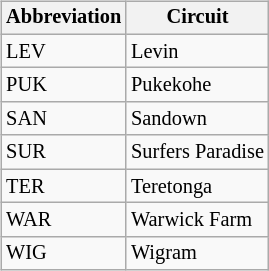<table>
<tr>
<td valign="top"><br><table class="wikitable" align="center" style="font-size: 85%">
<tr align="center">
<th>Abbreviation</th>
<th>Circuit</th>
</tr>
<tr>
<td>LEV</td>
<td>Levin</td>
</tr>
<tr>
<td>PUK</td>
<td>Pukekohe</td>
</tr>
<tr>
<td>SAN</td>
<td>Sandown</td>
</tr>
<tr>
<td>SUR</td>
<td>Surfers Paradise</td>
</tr>
<tr>
<td>TER</td>
<td>Teretonga</td>
</tr>
<tr>
<td>WAR</td>
<td>Warwick Farm</td>
</tr>
<tr>
<td>WIG</td>
<td>Wigram</td>
</tr>
</table>
</td>
<td valign="top"><br></td>
</tr>
</table>
